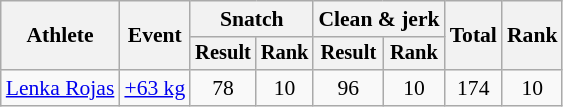<table class="wikitable" style="font-size:90%">
<tr>
<th rowspan="2">Athlete</th>
<th rowspan="2">Event</th>
<th colspan="2">Snatch</th>
<th colspan="2">Clean & jerk</th>
<th rowspan="2">Total</th>
<th rowspan="2">Rank</th>
</tr>
<tr style="font-size:95%">
<th>Result</th>
<th>Rank</th>
<th>Result</th>
<th>Rank</th>
</tr>
<tr align=center>
<td align=left><a href='#'>Lenka Rojas</a></td>
<td align=left><a href='#'>+63 kg</a></td>
<td>78</td>
<td>10</td>
<td>96</td>
<td>10</td>
<td>174</td>
<td>10</td>
</tr>
</table>
